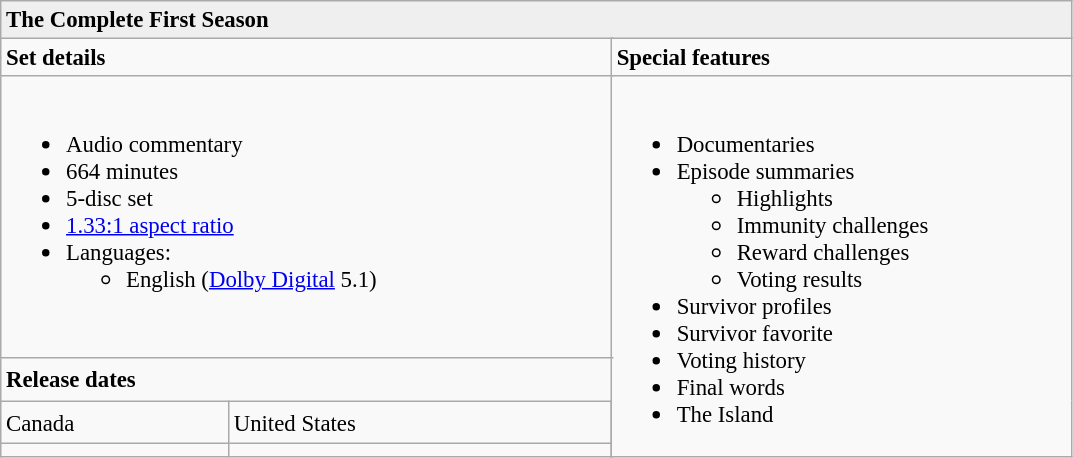<table class="wikitable" style="font-size:95%;">
<tr bgcolor="#efefef">
<td colspan="5"><strong>The Complete First Season</strong></td>
</tr>
<tr valign="top">
<td width="400" colspan="3"><strong>Set details</strong></td>
<td width="300"><strong>Special features</strong></td>
</tr>
<tr valign="top">
<td colspan="3" align="left" width="400"><br><ul><li>Audio commentary</li><li>664 minutes</li><li>5-disc set</li><li><a href='#'>1.33:1 aspect ratio</a></li><li>Languages:<ul><li>English (<a href='#'>Dolby Digital</a> 5.1)</li></ul></li></ul></td>
<td rowspan="4" align="left" width="300"><br><ul><li>Documentaries</li><li>Episode summaries<ul><li>Highlights</li><li>Immunity challenges</li><li>Reward challenges</li><li>Voting results</li></ul></li><li>Survivor profiles</li><li>Survivor favorite</li><li>Voting history</li><li>Final words</li><li>The Island</li></ul></td>
</tr>
<tr>
<td colspan="3"><strong>Release dates</strong></td>
</tr>
<tr>
<td>Canada</td>
<td>United States</td>
</tr>
<tr>
<td></td>
<td></td>
</tr>
</table>
